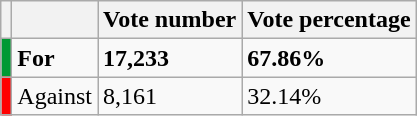<table class="wikitable">
<tr>
<th></th>
<th></th>
<th>Vote number</th>
<th>Vote percentage</th>
</tr>
<tr>
<td style="color:inherit;background:#009933"></td>
<td><strong>For</strong></td>
<td><strong>17,233</strong></td>
<td><strong>67.86%</strong></td>
</tr>
<tr>
<td style="color:inherit;background:#ff0000"></td>
<td>Against</td>
<td>8,161</td>
<td>32.14%</td>
</tr>
</table>
